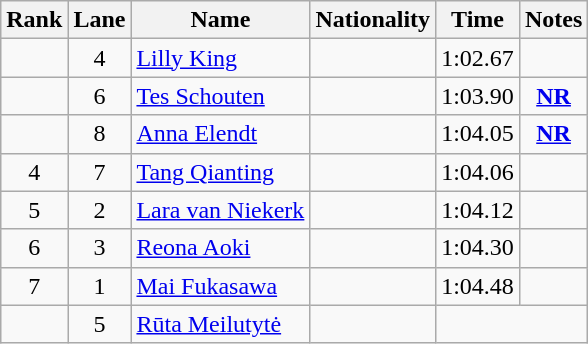<table class="wikitable sortable" style="text-align:center">
<tr>
<th>Rank</th>
<th>Lane</th>
<th>Name</th>
<th>Nationality</th>
<th>Time</th>
<th>Notes</th>
</tr>
<tr>
<td></td>
<td>4</td>
<td align=left><a href='#'>Lilly King</a></td>
<td align=left></td>
<td>1:02.67</td>
<td></td>
</tr>
<tr>
<td></td>
<td>6</td>
<td align=left><a href='#'>Tes Schouten</a></td>
<td align=left></td>
<td>1:03.90</td>
<td><strong><a href='#'>NR</a></strong></td>
</tr>
<tr>
<td></td>
<td>8</td>
<td align=left><a href='#'>Anna Elendt</a></td>
<td align=left></td>
<td>1:04.05</td>
<td><strong><a href='#'>NR</a></strong></td>
</tr>
<tr>
<td>4</td>
<td>7</td>
<td align=left><a href='#'>Tang Qianting</a></td>
<td align=left></td>
<td>1:04.06</td>
<td></td>
</tr>
<tr>
<td>5</td>
<td>2</td>
<td align=left><a href='#'>Lara van Niekerk</a></td>
<td align=left></td>
<td>1:04.12</td>
<td></td>
</tr>
<tr>
<td>6</td>
<td>3</td>
<td align=left><a href='#'>Reona Aoki</a></td>
<td align=left></td>
<td>1:04.30</td>
<td></td>
</tr>
<tr>
<td>7</td>
<td>1</td>
<td align=left><a href='#'>Mai Fukasawa</a></td>
<td align=left></td>
<td>1:04.48</td>
<td></td>
</tr>
<tr>
<td></td>
<td>5</td>
<td align=left><a href='#'>Rūta Meilutytė</a></td>
<td align=left></td>
<td colspan=2></td>
</tr>
</table>
